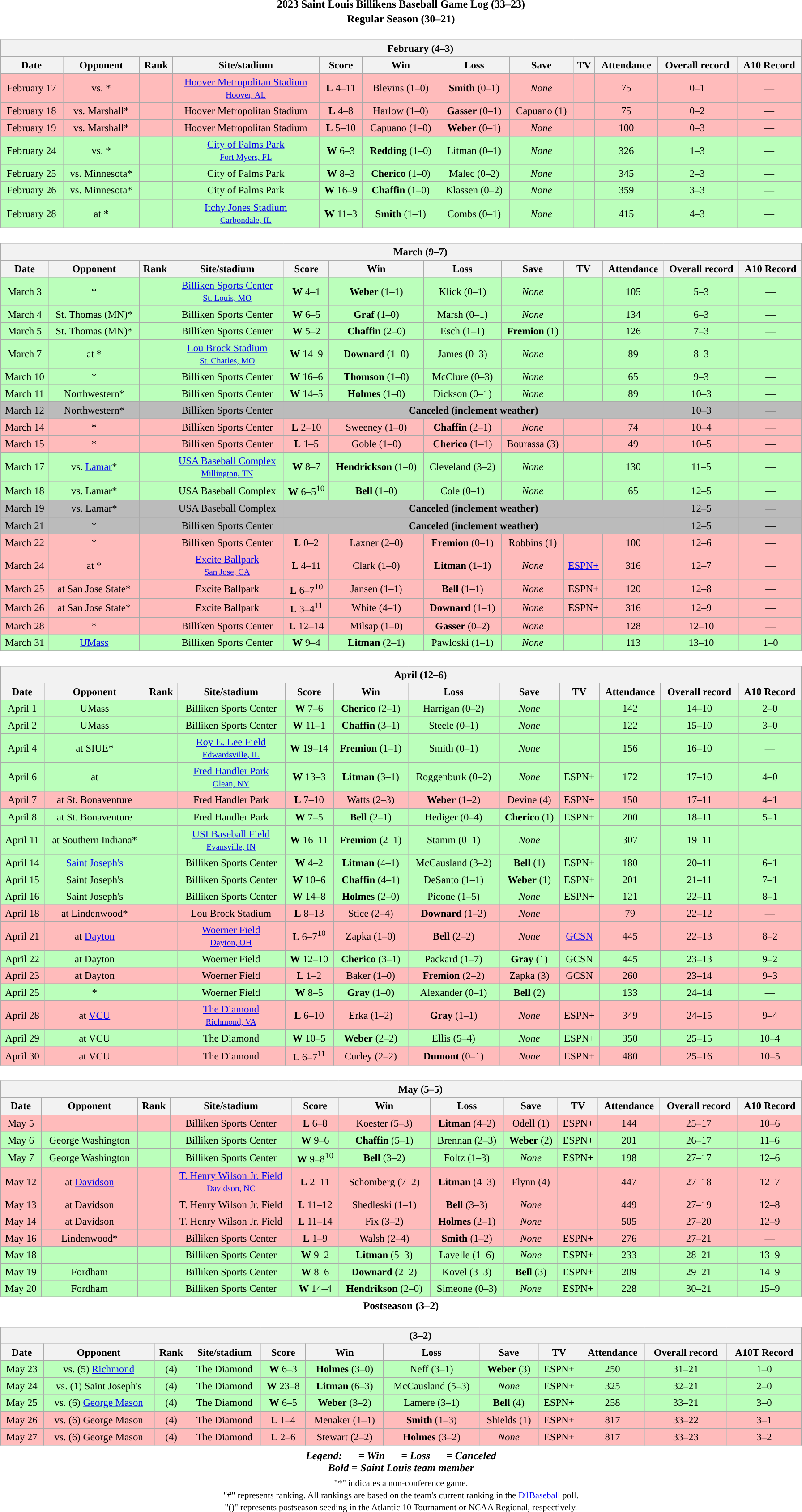<table class="toccolours" width=95% style="clear:both; margin:1.5em auto; text-align:center;">
<tr>
<th colspan=2>2023 Saint Louis Billikens Baseball Game Log (33–23)</th>
</tr>
<tr>
<th colspan=2>Regular Season (30–21)</th>
</tr>
<tr valign="top">
<td><br><table class="wikitable collapsible collapsed" style="margin:auto; width:100%; text-align:center; font-size:95%">
<tr>
<th colspan=12 style="padding-left:4em;">February (4–3)</th>
</tr>
<tr>
<th>Date</th>
<th>Opponent</th>
<th>Rank</th>
<th>Site/stadium</th>
<th>Score</th>
<th>Win</th>
<th>Loss</th>
<th>Save</th>
<th>TV</th>
<th>Attendance</th>
<th>Overall record</th>
<th>A10 Record</th>
</tr>
<tr align="center" bgcolor="ffbbbb">
<td>February 17</td>
<td>vs. *</td>
<td></td>
<td><a href='#'>Hoover Metropolitan Stadium</a><br><small><a href='#'>Hoover, AL</a></small></td>
<td><strong>L</strong> 4–11</td>
<td>Blevins (1–0)</td>
<td><strong>Smith</strong> (0–1)</td>
<td><em>None</em></td>
<td></td>
<td>75</td>
<td>0–1</td>
<td>—</td>
</tr>
<tr align="center" bgcolor="ffbbbb">
<td>February 18</td>
<td>vs. Marshall*</td>
<td></td>
<td>Hoover Metropolitan Stadium</td>
<td><strong>L</strong> 4–8</td>
<td>Harlow (1–0)</td>
<td><strong>Gasser</strong> (0–1)</td>
<td>Capuano (1)</td>
<td></td>
<td>75</td>
<td>0–2</td>
<td>—</td>
</tr>
<tr align="center" bgcolor="ffbbbb">
<td>February 19</td>
<td>vs. Marshall*</td>
<td></td>
<td>Hoover Metropolitan Stadium</td>
<td><strong>L</strong> 5–10</td>
<td>Capuano (1–0)</td>
<td><strong>Weber</strong> (0–1)</td>
<td><em>None</em></td>
<td></td>
<td>100</td>
<td>0–3</td>
<td>—</td>
</tr>
<tr align="center" bgcolor="bbffbb">
<td>February 24</td>
<td>vs. *</td>
<td></td>
<td><a href='#'>City of Palms Park</a><br><small><a href='#'>Fort Myers, FL</a></small></td>
<td><strong>W</strong> 6–3</td>
<td><strong>Redding</strong> (1–0)</td>
<td>Litman (0–1)</td>
<td><em>None</em></td>
<td></td>
<td>326</td>
<td>1–3</td>
<td>—</td>
</tr>
<tr align="center" bgcolor="bbffbb">
<td>February 25</td>
<td>vs. Minnesota*</td>
<td></td>
<td>City of Palms Park</td>
<td><strong>W</strong> 8–3</td>
<td><strong>Cherico</strong> (1–0)</td>
<td>Malec (0–2)</td>
<td><em>None</em></td>
<td></td>
<td>345</td>
<td>2–3</td>
<td>—</td>
</tr>
<tr align="center" bgcolor="bbffbb">
<td>February 26</td>
<td>vs. Minnesota*</td>
<td></td>
<td>City of Palms Park</td>
<td><strong>W</strong> 16–9</td>
<td><strong>Chaffin</strong> (1–0)</td>
<td>Klassen (0–2)</td>
<td><em>None</em></td>
<td></td>
<td>359</td>
<td>3–3</td>
<td>—</td>
</tr>
<tr align="center" bgcolor="bbffbb">
<td>February 28</td>
<td>at *</td>
<td></td>
<td><a href='#'>Itchy Jones Stadium</a><br><small><a href='#'>Carbondale, IL</a></small></td>
<td><strong>W</strong> 11–3</td>
<td><strong>Smith</strong> (1–1)</td>
<td>Combs (0–1)</td>
<td><em>None</em></td>
<td></td>
<td>415</td>
<td>4–3</td>
<td>—</td>
</tr>
</table>
</td>
</tr>
<tr>
<td><br><table class="wikitable collapsible collapsed" style="margin:auto; width:100%; text-align:center; font-size:95%">
<tr>
<th colspan=12 style="padding-left:4em;">March (9–7)</th>
</tr>
<tr>
<th>Date</th>
<th>Opponent</th>
<th>Rank</th>
<th>Site/stadium</th>
<th>Score</th>
<th>Win</th>
<th>Loss</th>
<th>Save</th>
<th>TV</th>
<th>Attendance</th>
<th>Overall record</th>
<th>A10 Record</th>
</tr>
<tr align="center" bgcolor="bbffbb">
<td>March 3</td>
<td>*</td>
<td></td>
<td><a href='#'>Billiken Sports Center</a><br><small><a href='#'>St. Louis, MO</a></small></td>
<td><strong>W</strong> 4–1</td>
<td><strong>Weber</strong> (1–1)</td>
<td>Klick (0–1)</td>
<td><em>None</em></td>
<td></td>
<td>105</td>
<td>5–3</td>
<td>—</td>
</tr>
<tr align="center" bgcolor="bbffbb">
<td>March 4</td>
<td>St. Thomas (MN)*</td>
<td></td>
<td>Billiken Sports Center</td>
<td><strong>W</strong> 6–5</td>
<td><strong>Graf</strong> (1–0)</td>
<td>Marsh (0–1)</td>
<td><em>None</em></td>
<td></td>
<td>134</td>
<td>6–3</td>
<td>—</td>
</tr>
<tr align="center" bgcolor="bbffbb">
<td>March 5</td>
<td>St. Thomas (MN)*</td>
<td></td>
<td>Billiken Sports Center</td>
<td><strong>W</strong> 5–2</td>
<td><strong>Chaffin</strong> (2–0)</td>
<td>Esch (1–1)</td>
<td><strong>Fremion</strong> (1)</td>
<td></td>
<td>126</td>
<td>7–3</td>
<td>—</td>
</tr>
<tr align="center" bgcolor="bbffbb">
<td>March 7</td>
<td>at *</td>
<td></td>
<td><a href='#'>Lou Brock Stadium</a><br><small><a href='#'>St. Charles, MO</a></small></td>
<td><strong>W</strong> 14–9</td>
<td><strong>Downard</strong> (1–0)</td>
<td>James (0–3)</td>
<td><em>None</em></td>
<td></td>
<td>89</td>
<td>8–3</td>
<td>—</td>
</tr>
<tr align="center" bgcolor="bbffbb">
<td>March 10</td>
<td>*</td>
<td></td>
<td>Billiken Sports Center</td>
<td><strong>W</strong> 16–6</td>
<td><strong>Thomson</strong> (1–0)</td>
<td>McClure (0–3)</td>
<td><em>None</em></td>
<td></td>
<td>65</td>
<td>9–3</td>
<td>—</td>
</tr>
<tr align="center" bgcolor="bbffbb">
<td>March 11</td>
<td>Northwestern*</td>
<td></td>
<td>Billiken Sports Center</td>
<td><strong>W</strong> 14–5</td>
<td><strong>Holmes</strong> (1–0)</td>
<td>Dickson (0–1)</td>
<td><em>None</em></td>
<td></td>
<td>89</td>
<td>10–3</td>
<td>—</td>
</tr>
<tr align="center" bgcolor="bbbbbb">
<td>March 12</td>
<td>Northwestern*</td>
<td></td>
<td>Billiken Sports Center</td>
<td colspan="6"><strong>Canceled (inclement weather)</strong></td>
<td>10–3</td>
<td>—</td>
</tr>
<tr align="center" bgcolor="ffbbbb">
<td>March 14</td>
<td>*</td>
<td></td>
<td>Billiken Sports Center</td>
<td><strong>L</strong> 2–10</td>
<td>Sweeney (1–0)</td>
<td><strong>Chaffin</strong> (2–1)</td>
<td><em>None</em></td>
<td></td>
<td>74</td>
<td>10–4</td>
<td>—</td>
</tr>
<tr align="center" bgcolor="ffbbbb">
<td>March 15</td>
<td>*</td>
<td></td>
<td>Billiken Sports Center</td>
<td><strong>L</strong> 1–5</td>
<td>Goble (1–0)</td>
<td><strong>Cherico</strong> (1–1)</td>
<td>Bourassa (3)</td>
<td></td>
<td>49</td>
<td>10–5</td>
<td>—</td>
</tr>
<tr align="center" bgcolor="bbffbb">
<td>March 17</td>
<td>vs. <a href='#'>Lamar</a>*</td>
<td></td>
<td><a href='#'>USA Baseball Complex</a><br><small><a href='#'>Millington, TN</a></small></td>
<td><strong>W</strong> 8–7</td>
<td><strong>Hendrickson</strong> (1–0)</td>
<td>Cleveland (3–2)</td>
<td><em>None</em></td>
<td></td>
<td>130</td>
<td>11–5</td>
<td>—</td>
</tr>
<tr align="center" bgcolor="bbffbb">
<td>March 18</td>
<td>vs. Lamar*</td>
<td></td>
<td>USA Baseball Complex</td>
<td><strong>W</strong> 6–5<sup>10</sup></td>
<td><strong>Bell</strong> (1–0)</td>
<td>Cole (0–1)</td>
<td><em>None</em></td>
<td></td>
<td>65</td>
<td>12–5</td>
<td>—</td>
</tr>
<tr align="center" bgcolor="bbbbbb">
<td>March 19</td>
<td>vs. Lamar*</td>
<td></td>
<td>USA Baseball Complex</td>
<td colspan="6"><strong>Canceled (inclement weather)</strong></td>
<td>12–5</td>
<td>—</td>
</tr>
<tr align="center" bgcolor="bbbbbb">
<td>March 21</td>
<td>*</td>
<td></td>
<td>Billiken Sports Center</td>
<td colspan="6"><strong>Canceled (inclement weather)</strong></td>
<td>12–5</td>
<td>—</td>
</tr>
<tr align="center" bgcolor="ffbbbb">
<td>March 22</td>
<td>*</td>
<td></td>
<td>Billiken Sports Center</td>
<td><strong>L</strong> 0–2</td>
<td>Laxner (2–0)</td>
<td><strong>Fremion</strong> (0–1)</td>
<td>Robbins (1)</td>
<td></td>
<td>100</td>
<td>12–6</td>
<td>—</td>
</tr>
<tr align="center" bgcolor="ffbbbb">
<td>March 24</td>
<td>at *</td>
<td></td>
<td><a href='#'>Excite Ballpark</a><br><small><a href='#'>San Jose, CA</a></small></td>
<td><strong>L</strong> 4–11</td>
<td>Clark (1–0)</td>
<td><strong>Litman</strong> (1–1)</td>
<td><em>None</em></td>
<td><a href='#'>ESPN+</a></td>
<td>316</td>
<td>12–7</td>
<td>—</td>
</tr>
<tr align="center" bgcolor="ffbbbb">
<td>March 25</td>
<td>at San Jose State*</td>
<td></td>
<td>Excite Ballpark</td>
<td><strong>L</strong> 6–7<sup>10</sup></td>
<td>Jansen (1–1)</td>
<td><strong>Bell</strong> (1–1)</td>
<td><em>None</em></td>
<td>ESPN+</td>
<td>120</td>
<td>12–8</td>
<td>—</td>
</tr>
<tr align="center" bgcolor="ffbbbb">
<td>March 26</td>
<td>at San Jose State*</td>
<td></td>
<td>Excite Ballpark</td>
<td><strong>L</strong> 3–4<sup>11</sup></td>
<td>White (4–1)</td>
<td><strong>Downard</strong> (1–1)</td>
<td><em>None</em></td>
<td>ESPN+</td>
<td>316</td>
<td>12–9</td>
<td>—</td>
</tr>
<tr align="center" bgcolor="ffbbbb">
<td>March 28</td>
<td>*</td>
<td></td>
<td>Billiken Sports Center</td>
<td><strong>L</strong> 12–14</td>
<td>Milsap (1–0)</td>
<td><strong>Gasser</strong> (0–2)</td>
<td><em>None</em></td>
<td></td>
<td>128</td>
<td>12–10</td>
<td>—</td>
</tr>
<tr align="center" bgcolor="bbffbb">
<td>March 31</td>
<td><a href='#'>UMass</a></td>
<td></td>
<td>Billiken Sports Center</td>
<td><strong>W</strong> 9–4</td>
<td><strong>Litman</strong> (2–1)</td>
<td>Pawloski (1–1)</td>
<td><em>None</em></td>
<td></td>
<td>113</td>
<td>13–10</td>
<td>1–0</td>
</tr>
<tr>
</tr>
</table>
</td>
</tr>
<tr>
<td><br><table class="wikitable collapsible collapsed" style="margin:auto; width:100%; text-align:center; font-size:95%">
<tr>
<th colspan=12 style="padding-left:4em;">April (12–6)</th>
</tr>
<tr>
<th>Date</th>
<th>Opponent</th>
<th>Rank</th>
<th>Site/stadium</th>
<th>Score</th>
<th>Win</th>
<th>Loss</th>
<th>Save</th>
<th>TV</th>
<th>Attendance</th>
<th>Overall record</th>
<th>A10 Record</th>
</tr>
<tr align="center" bgcolor="bbffbb">
<td>April 1</td>
<td>UMass</td>
<td></td>
<td>Billiken Sports Center</td>
<td><strong>W</strong> 7–6</td>
<td><strong>Cherico</strong> (2–1)</td>
<td>Harrigan (0–2)</td>
<td><em>None</em></td>
<td></td>
<td>142</td>
<td>14–10</td>
<td>2–0</td>
</tr>
<tr align="center" bgcolor="bbffbb">
<td>April 2</td>
<td>UMass</td>
<td></td>
<td>Billiken Sports Center</td>
<td><strong>W</strong> 11–1</td>
<td><strong>Chaffin</strong> (3–1)</td>
<td>Steele (0–1)</td>
<td><em>None</em></td>
<td></td>
<td>122</td>
<td>15–10</td>
<td>3–0</td>
</tr>
<tr align="center" bgcolor="bbffbb">
<td>April 4</td>
<td>at SIUE*</td>
<td></td>
<td><a href='#'>Roy E. Lee Field</a><br><small><a href='#'>Edwardsville, IL</a></small></td>
<td><strong>W</strong> 19–14</td>
<td><strong>Fremion</strong> (1–1)</td>
<td>Smith (0–1)</td>
<td><em>None</em></td>
<td></td>
<td>156</td>
<td>16–10</td>
<td>—</td>
</tr>
<tr align="center" bgcolor="bbffbb">
<td>April 6</td>
<td>at </td>
<td></td>
<td><a href='#'>Fred Handler Park</a><br><small><a href='#'>Olean, NY</a></small></td>
<td><strong>W</strong> 13–3</td>
<td><strong>Litman</strong> (3–1)</td>
<td>Roggenburk (0–2)</td>
<td><em>None</em></td>
<td>ESPN+</td>
<td>172</td>
<td>17–10</td>
<td>4–0</td>
</tr>
<tr align="center" bgcolor="ffbbbb">
<td>April 7</td>
<td>at St. Bonaventure</td>
<td></td>
<td>Fred Handler Park</td>
<td><strong>L</strong> 7–10</td>
<td>Watts (2–3)</td>
<td><strong>Weber</strong> (1–2)</td>
<td>Devine (4)</td>
<td>ESPN+</td>
<td>150</td>
<td>17–11</td>
<td>4–1</td>
</tr>
<tr align="center" bgcolor="bbffbb">
<td>April 8</td>
<td>at St. Bonaventure</td>
<td></td>
<td>Fred Handler Park</td>
<td><strong>W</strong> 7–5</td>
<td><strong>Bell</strong> (2–1)</td>
<td>Hediger (0–4)</td>
<td><strong>Cherico</strong> (1)</td>
<td>ESPN+</td>
<td>200</td>
<td>18–11</td>
<td>5–1</td>
</tr>
<tr align="center" bgcolor="bbffbb">
<td>April 11</td>
<td>at Southern Indiana*</td>
<td></td>
<td><a href='#'>USI Baseball Field</a><br><small><a href='#'>Evansville, IN</a></small></td>
<td><strong>W</strong> 16–11</td>
<td><strong>Fremion</strong> (2–1)</td>
<td>Stamm (0–1)</td>
<td><em>None</em></td>
<td></td>
<td>307</td>
<td>19–11</td>
<td>—</td>
</tr>
<tr align="center" bgcolor="bbffbb">
<td>April 14</td>
<td><a href='#'>Saint Joseph's</a></td>
<td></td>
<td>Billiken Sports Center</td>
<td><strong>W</strong> 4–2</td>
<td><strong>Litman</strong> (4–1)</td>
<td>McCausland (3–2)</td>
<td><strong>Bell</strong> (1)</td>
<td>ESPN+</td>
<td>180</td>
<td>20–11</td>
<td>6–1</td>
</tr>
<tr align="center" bgcolor="bbffbb">
<td>April 15</td>
<td>Saint Joseph's</td>
<td></td>
<td>Billiken Sports Center</td>
<td><strong>W</strong> 10–6</td>
<td><strong>Chaffin</strong> (4–1)</td>
<td>DeSanto (1–1)</td>
<td><strong>Weber</strong> (1)</td>
<td>ESPN+</td>
<td>201</td>
<td>21–11</td>
<td>7–1</td>
</tr>
<tr align="center" bgcolor="bbffbb">
<td>April 16</td>
<td>Saint Joseph's</td>
<td></td>
<td>Billiken Sports Center</td>
<td><strong>W</strong> 14–8</td>
<td><strong>Holmes</strong> (2–0)</td>
<td>Picone (1–5)</td>
<td><em>None</em></td>
<td>ESPN+</td>
<td>121</td>
<td>22–11</td>
<td>8–1</td>
</tr>
<tr align="center" bgcolor="ffbbbb">
<td>April 18</td>
<td>at Lindenwood*</td>
<td></td>
<td>Lou Brock Stadium</td>
<td><strong>L</strong> 8–13</td>
<td>Stice (2–4)</td>
<td><strong>Downard</strong> (1–2)</td>
<td><em>None</em></td>
<td></td>
<td>79</td>
<td>22–12</td>
<td>—</td>
</tr>
<tr align="center" bgcolor="ffbbbb">
<td>April 21</td>
<td>at <a href='#'>Dayton</a></td>
<td></td>
<td><a href='#'>Woerner Field</a><br><small><a href='#'>Dayton, OH</a></small></td>
<td><strong>L</strong> 6–7<sup>10</sup></td>
<td>Zapka (1–0)</td>
<td><strong>Bell</strong> (2–2)</td>
<td><em>None</em></td>
<td><a href='#'>GCSN</a></td>
<td>445</td>
<td>22–13</td>
<td>8–2</td>
</tr>
<tr align="center" bgcolor="bbffbb">
<td>April 22</td>
<td>at Dayton</td>
<td></td>
<td>Woerner Field</td>
<td><strong>W</strong> 12–10</td>
<td><strong>Cherico</strong> (3–1)</td>
<td>Packard (1–7)</td>
<td><strong>Gray</strong> (1)</td>
<td>GCSN</td>
<td>445</td>
<td>23–13</td>
<td>9–2</td>
</tr>
<tr align="center" bgcolor="ffbbbb">
<td>April 23</td>
<td>at Dayton</td>
<td></td>
<td>Woerner Field</td>
<td><strong>L</strong> 1–2</td>
<td>Baker (1–0)</td>
<td><strong>Fremion</strong> (2–2)</td>
<td>Zapka (3)</td>
<td>GCSN</td>
<td>260</td>
<td>23–14</td>
<td>9–3</td>
</tr>
<tr align="center" bgcolor="bbffbb">
<td>April 25</td>
<td>*</td>
<td></td>
<td>Woerner Field</td>
<td><strong>W</strong> 8–5</td>
<td><strong>Gray</strong> (1–0)</td>
<td>Alexander (0–1)</td>
<td><strong>Bell</strong> (2)</td>
<td></td>
<td>133</td>
<td>24–14</td>
<td>—</td>
</tr>
<tr align="center" bgcolor="ffbbbb">
<td>April 28</td>
<td>at <a href='#'>VCU</a></td>
<td></td>
<td><a href='#'>The Diamond</a><br><small><a href='#'>Richmond, VA</a></small></td>
<td><strong>L</strong> 6–10</td>
<td>Erka (1–2)</td>
<td><strong>Gray</strong> (1–1)</td>
<td><em>None</em></td>
<td>ESPN+</td>
<td>349</td>
<td>24–15</td>
<td>9–4</td>
</tr>
<tr align="center" bgcolor="bbffbb">
<td>April 29</td>
<td>at VCU</td>
<td></td>
<td>The Diamond</td>
<td><strong>W</strong> 10–5</td>
<td><strong>Weber</strong> (2–2)</td>
<td>Ellis (5–4)</td>
<td><em>None</em></td>
<td>ESPN+</td>
<td>350</td>
<td>25–15</td>
<td>10–4</td>
</tr>
<tr align="center" bgcolor="ffbbbb">
<td>April 30</td>
<td>at VCU</td>
<td></td>
<td>The Diamond</td>
<td><strong>L</strong> 6–7<sup>11</sup></td>
<td>Curley (2–2)</td>
<td><strong>Dumont</strong> (0–1)</td>
<td><em>None</em></td>
<td>ESPN+</td>
<td>480</td>
<td>25–16</td>
<td>10–5</td>
</tr>
</table>
</td>
</tr>
<tr>
<td><br><table class="wikitable collapsible collapsed" style="margin:auto; width:100%; text-align:center; font-size:95%">
<tr>
<th colspan=13 style="padding-left:4em;">May (5–5)</th>
</tr>
<tr>
<th>Date</th>
<th>Opponent</th>
<th>Rank</th>
<th>Site/stadium</th>
<th>Score</th>
<th>Win</th>
<th>Loss</th>
<th>Save</th>
<th>TV</th>
<th>Attendance</th>
<th>Overall record</th>
<th>A10 Record</th>
</tr>
<tr align="center" bgcolor="ffbbbb">
<td>May 5</td>
<td></td>
<td></td>
<td>Billiken Sports Center</td>
<td><strong>L</strong> 6–8</td>
<td>Koester (5–3)</td>
<td><strong>Litman</strong> (4–2)</td>
<td>Odell (1)</td>
<td>ESPN+</td>
<td>144</td>
<td>25–17</td>
<td>10–6</td>
</tr>
<tr align="center" bgcolor="bbffbb">
<td>May 6</td>
<td>George Washington</td>
<td></td>
<td>Billiken Sports Center</td>
<td><strong>W</strong> 9–6</td>
<td><strong>Chaffin</strong> (5–1)</td>
<td>Brennan (2–3)</td>
<td><strong>Weber</strong> (2)</td>
<td>ESPN+</td>
<td>201</td>
<td>26–17</td>
<td>11–6</td>
</tr>
<tr align="center" bgcolor="bbffbb">
<td>May 7</td>
<td>George Washington</td>
<td></td>
<td>Billiken Sports Center</td>
<td><strong>W</strong> 9–8<sup>10</sup></td>
<td><strong>Bell</strong> (3–2)</td>
<td>Foltz (1–3)</td>
<td><em>None</em></td>
<td>ESPN+</td>
<td>198</td>
<td>27–17</td>
<td>12–6</td>
</tr>
<tr align="center" bgcolor="ffbbbb">
<td>May 12</td>
<td>at <a href='#'>Davidson</a></td>
<td></td>
<td><a href='#'>T. Henry Wilson Jr. Field</a><br><small><a href='#'>Davidson, NC</a></small></td>
<td><strong>L</strong> 2–11</td>
<td>Schomberg (7–2)</td>
<td><strong>Litman</strong> (4–3)</td>
<td>Flynn (4)</td>
<td></td>
<td>447</td>
<td>27–18</td>
<td>12–7</td>
</tr>
<tr align="center" bgcolor="ffbbbb">
<td>May 13</td>
<td>at Davidson</td>
<td></td>
<td>T. Henry Wilson Jr. Field</td>
<td><strong>L</strong> 11–12</td>
<td>Shedleski (1–1)</td>
<td><strong>Bell</strong> (3–3)</td>
<td><em>None</em></td>
<td></td>
<td>449</td>
<td>27–19</td>
<td>12–8</td>
</tr>
<tr align="center" bgcolor="ffbbbb">
<td>May 14</td>
<td>at Davidson</td>
<td></td>
<td>T. Henry Wilson Jr. Field</td>
<td><strong>L</strong> 11–14</td>
<td>Fix (3–2)</td>
<td><strong>Holmes</strong> (2–1)</td>
<td><em>None</em></td>
<td></td>
<td>505</td>
<td>27–20</td>
<td>12–9</td>
</tr>
<tr align="center" bgcolor="ffbbbb">
<td>May 16</td>
<td>Lindenwood*</td>
<td></td>
<td>Billiken Sports Center</td>
<td><strong>L</strong> 1–9</td>
<td>Walsh (2–4)</td>
<td><strong>Smith</strong> (1–2)</td>
<td><em>None</em></td>
<td>ESPN+</td>
<td>276</td>
<td>27–21</td>
<td>—</td>
</tr>
<tr align="center" bgcolor="bbffbb">
<td>May 18</td>
<td></td>
<td></td>
<td>Billiken Sports Center</td>
<td><strong>W</strong> 9–2</td>
<td><strong>Litman</strong> (5–3)</td>
<td>Lavelle (1–6)</td>
<td><em>None</em></td>
<td>ESPN+</td>
<td>233</td>
<td>28–21</td>
<td>13–9</td>
</tr>
<tr align="center" bgcolor="bbffbb">
<td>May 19</td>
<td>Fordham</td>
<td></td>
<td>Billiken Sports Center</td>
<td><strong>W</strong> 8–6</td>
<td><strong>Downard</strong> (2–2)</td>
<td>Kovel (3–3)</td>
<td><strong>Bell</strong> (3)</td>
<td>ESPN+</td>
<td>209</td>
<td>29–21</td>
<td>14–9</td>
</tr>
<tr align="center" bgcolor="bbffbb">
<td>May 20</td>
<td>Fordham</td>
<td></td>
<td>Billiken Sports Center</td>
<td><strong>W</strong> 14–4</td>
<td><strong>Hendrikson</strong> (2–0)</td>
<td>Simeone (0–3)</td>
<td><em>None</em></td>
<td>ESPN+</td>
<td>228</td>
<td>30–21</td>
<td>15–9</td>
</tr>
</table>
</td>
</tr>
<tr>
<th colspan=2>Postseason (3–2)</th>
</tr>
<tr valign="top">
<td><br><table class="wikitable collapsible collapsed" style="margin:auto; width:100%; text-align:center; font-size:95%">
<tr>
<th colspan=12 style="padding-left:4em;"> (3–2)</th>
</tr>
<tr>
<th>Date</th>
<th>Opponent</th>
<th>Rank</th>
<th>Site/stadium</th>
<th>Score</th>
<th>Win</th>
<th>Loss</th>
<th>Save</th>
<th>TV</th>
<th>Attendance</th>
<th>Overall record</th>
<th>A10T Record</th>
</tr>
<tr align="center" bgcolor="bbffbb">
<td>May 23</td>
<td>vs. (5) <a href='#'>Richmond</a></td>
<td>(4)</td>
<td>The Diamond</td>
<td><strong>W</strong> 6–3</td>
<td><strong>Holmes</strong> (3–0)</td>
<td>Neff (3–1)</td>
<td><strong>Weber</strong> (3)</td>
<td>ESPN+</td>
<td>250</td>
<td>31–21</td>
<td>1–0</td>
</tr>
<tr align="center" bgcolor="bbffbb">
<td>May 24</td>
<td>vs. (1) Saint Joseph's</td>
<td>(4)</td>
<td>The Diamond</td>
<td><strong>W</strong> 23–8</td>
<td><strong>Litman</strong> (6–3)</td>
<td>McCausland (5–3)</td>
<td><em>None</em></td>
<td>ESPN+</td>
<td>325</td>
<td>32–21</td>
<td>2–0</td>
</tr>
<tr align="center" bgcolor="bbffbb">
<td>May 25</td>
<td>vs. (6) <a href='#'>George Mason</a></td>
<td>(4)</td>
<td>The Diamond</td>
<td><strong>W</strong> 6–5</td>
<td><strong>Weber</strong> (3–2)</td>
<td>Lamere (3–1)</td>
<td><strong>Bell</strong> (4)</td>
<td>ESPN+</td>
<td>258</td>
<td>33–21</td>
<td>3–0</td>
</tr>
<tr align="center" bgcolor="ffbbbb">
<td>May 26</td>
<td>vs. (6) George Mason</td>
<td>(4)</td>
<td>The Diamond</td>
<td><strong>L</strong> 1–4</td>
<td>Menaker (1–1)</td>
<td><strong>Smith</strong> (1–3)</td>
<td>Shields (1)</td>
<td>ESPN+</td>
<td>817</td>
<td>33–22</td>
<td>3–1</td>
</tr>
<tr align="center" bgcolor="ffbbbb">
<td>May 27</td>
<td>vs. (6) George Mason</td>
<td>(4)</td>
<td>The Diamond</td>
<td><strong>L</strong> 2–6</td>
<td>Stewart (2–2)</td>
<td><strong>Holmes</strong> (3–2)</td>
<td><em>None</em></td>
<td>ESPN+</td>
<td>817</td>
<td>33–23</td>
<td>3–2</td>
</tr>
</table>
</td>
</tr>
<tr>
</tr>
<tr>
<th colspan=9><em>Legend:       = Win       = Loss       = Canceled<br>Bold = Saint Louis team member</em></th>
</tr>
<tr>
<td><small>"*" indicates a non-conference game.<br>"#" represents ranking. All rankings are based on the team's current ranking in the <a href='#'>D1Baseball</a> poll.<br>"()" represents postseason seeding in the Atlantic 10 Tournament or NCAA Regional, respectively.</small></td>
</tr>
<tr>
<td></td>
</tr>
</table>
